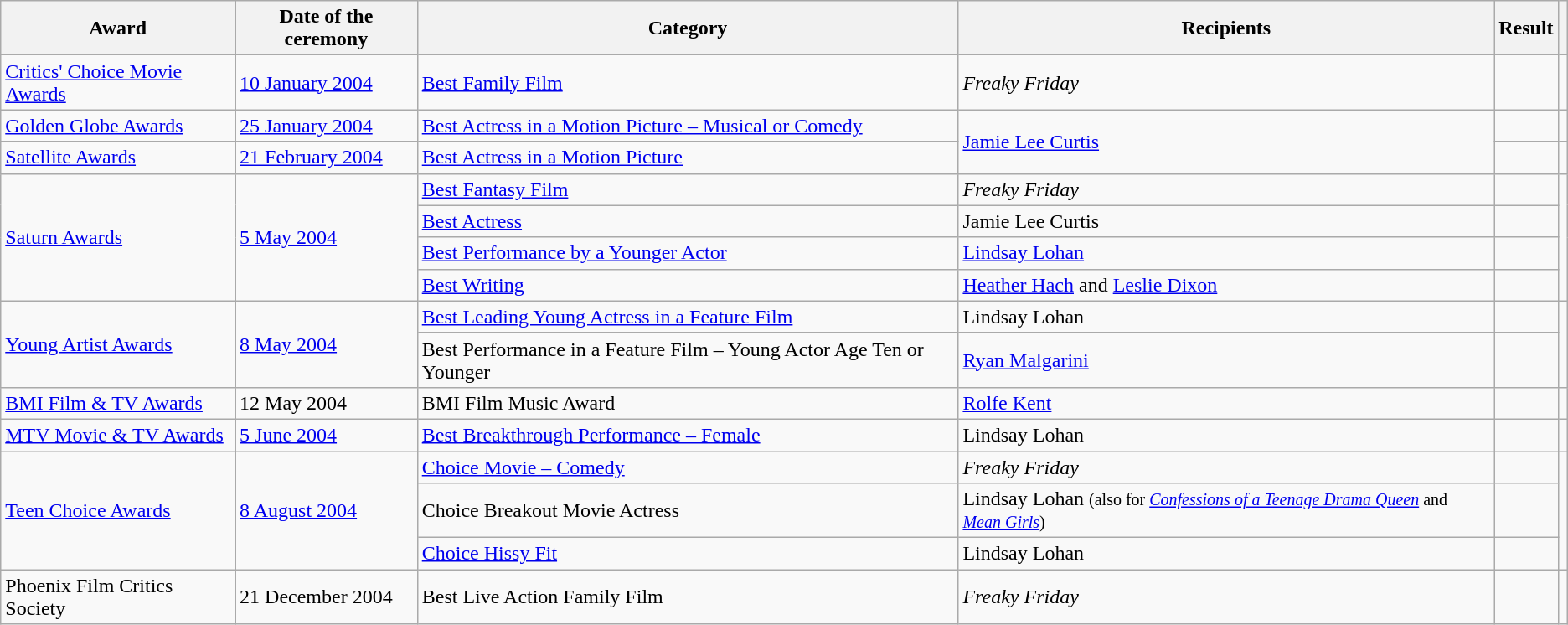<table class="wikitable plainrowheaders sortable">
<tr>
<th scope="col">Award</th>
<th scope="col">Date of the ceremony</th>
<th scope="col">Category</th>
<th scope="col">Recipients</th>
<th scope="col">Result</th>
<th class="unsortable" scope="col"></th>
</tr>
<tr>
<td><a href='#'>Critics' Choice Movie Awards</a></td>
<td><a href='#'>10 January 2004</a></td>
<td><a href='#'>Best Family Film</a></td>
<td><em>Freaky Friday</em></td>
<td></td>
<td></td>
</tr>
<tr>
<td><a href='#'>Golden Globe Awards</a></td>
<td><a href='#'>25 January 2004</a></td>
<td><a href='#'>Best Actress in a Motion Picture – Musical or Comedy</a></td>
<td rowspan="2"><a href='#'>Jamie Lee Curtis</a></td>
<td></td>
<td></td>
</tr>
<tr>
<td><a href='#'>Satellite Awards</a></td>
<td><a href='#'>21 February 2004</a></td>
<td><a href='#'>Best Actress in a Motion Picture</a></td>
<td></td>
<td></td>
</tr>
<tr>
<td rowspan="4" scope="row"><a href='#'>Saturn Awards</a></td>
<td rowspan="4"><a href='#'>5 May 2004</a></td>
<td><a href='#'>Best Fantasy Film</a></td>
<td><em>Freaky Friday</em></td>
<td></td>
<td rowspan="4"></td>
</tr>
<tr>
<td><a href='#'>Best Actress</a></td>
<td>Jamie Lee Curtis</td>
<td></td>
</tr>
<tr>
<td><a href='#'>Best Performance by a Younger Actor</a></td>
<td><a href='#'>Lindsay Lohan</a></td>
<td></td>
</tr>
<tr>
<td><a href='#'>Best Writing</a></td>
<td><a href='#'>Heather Hach</a> and <a href='#'>Leslie Dixon</a></td>
<td></td>
</tr>
<tr>
<td rowspan="2"><a href='#'>Young Artist Awards</a></td>
<td rowspan="2"><a href='#'>8 May 2004</a></td>
<td><a href='#'>Best Leading Young Actress in a Feature Film</a></td>
<td>Lindsay Lohan</td>
<td></td>
<td rowspan="2"></td>
</tr>
<tr>
<td>Best Performance in a Feature Film – Young Actor Age Ten or Younger</td>
<td><a href='#'>Ryan Malgarini</a></td>
<td></td>
</tr>
<tr>
<td><a href='#'>BMI Film & TV Awards</a></td>
<td>12 May 2004</td>
<td>BMI Film Music Award</td>
<td><a href='#'>Rolfe Kent</a></td>
<td></td>
<td></td>
</tr>
<tr>
<td><a href='#'>MTV Movie & TV Awards</a></td>
<td><a href='#'>5 June 2004</a></td>
<td><a href='#'>Best Breakthrough Performance – Female</a></td>
<td>Lindsay Lohan</td>
<td></td>
<td></td>
</tr>
<tr>
<td rowspan="3"><a href='#'>Teen Choice Awards</a></td>
<td rowspan="3"><a href='#'>8 August 2004</a></td>
<td><a href='#'>Choice Movie – Comedy</a></td>
<td><em>Freaky Friday</em></td>
<td></td>
<td rowspan="3"></td>
</tr>
<tr>
<td>Choice Breakout Movie Actress</td>
<td>Lindsay Lohan <small>(also for <em><a href='#'>Confessions of a Teenage Drama Queen</a></em> and <em><a href='#'>Mean Girls</a></em>)</small></td>
<td></td>
</tr>
<tr>
<td><a href='#'>Choice Hissy Fit</a></td>
<td>Lindsay Lohan</td>
<td></td>
</tr>
<tr>
<td>Phoenix Film Critics Society</td>
<td>21 December 2004</td>
<td>Best Live Action Family Film</td>
<td><em>Freaky Friday</em></td>
<td></td>
<td></td>
</tr>
</table>
